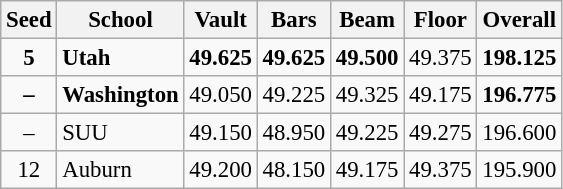<table class="wikitable" style="white-space:nowrap; font-size:95%; text-align:center">
<tr>
<th>Seed</th>
<th>School</th>
<th>Vault</th>
<th>Bars</th>
<th>Beam</th>
<th>Floor</th>
<th>Overall</th>
</tr>
<tr>
<td><strong>5</strong></td>
<td align=left><strong>Utah</strong></td>
<td><strong> 49.625  </strong></td>
<td><strong> 49.625 </strong></td>
<td><strong> 49.500 </strong></td>
<td>49.375</td>
<td><strong> 198.125 </strong></td>
</tr>
<tr>
<td><strong>–</strong></td>
<td align=left><strong>Washington</strong></td>
<td>49.050</td>
<td>49.225</td>
<td>49.325</td>
<td>49.175</td>
<td><strong> 196.775  </strong></td>
</tr>
<tr>
<td>–</td>
<td align=left>SUU</td>
<td>49.150</td>
<td>48.950</td>
<td>49.225</td>
<td>49.275</td>
<td>196.600</td>
</tr>
<tr>
<td>12</td>
<td align=left>Auburn</td>
<td>49.200</td>
<td>48.150</td>
<td>49.175</td>
<td>49.375</td>
<td>195.900</td>
</tr>
</table>
